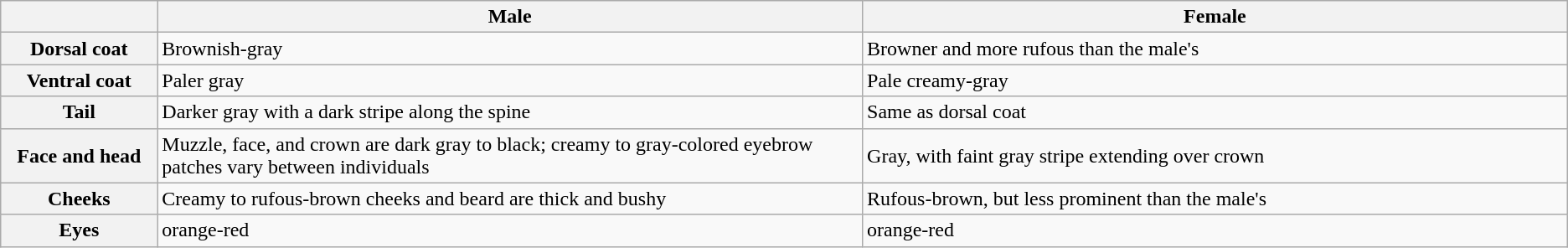<table class="wikitable" style="text-align:left" align="center">
<tr>
<th></th>
<th width=45%>Male</th>
<th width=45%>Female</th>
</tr>
<tr 1796>
<th>Dorsal coat</th>
<td>Brownish-gray</td>
<td>Browner and more rufous than the male's</td>
</tr>
<tr>
<th>Ventral coat</th>
<td>Paler gray</td>
<td>Pale creamy-gray</td>
</tr>
<tr>
<th>Tail</th>
<td>Darker gray with a dark stripe along the spine</td>
<td>Same as dorsal coat</td>
</tr>
<tr>
<th>Face and head</th>
<td>Muzzle, face, and crown are dark gray to black; creamy to gray-colored eyebrow patches vary between individuals</td>
<td>Gray, with faint gray stripe extending over crown</td>
</tr>
<tr>
<th>Cheeks</th>
<td>Creamy to rufous-brown cheeks and beard are thick and bushy</td>
<td>Rufous-brown, but less prominent than the male's</td>
</tr>
<tr>
<th>Eyes</th>
<td>orange-red</td>
<td>orange-red</td>
</tr>
</table>
